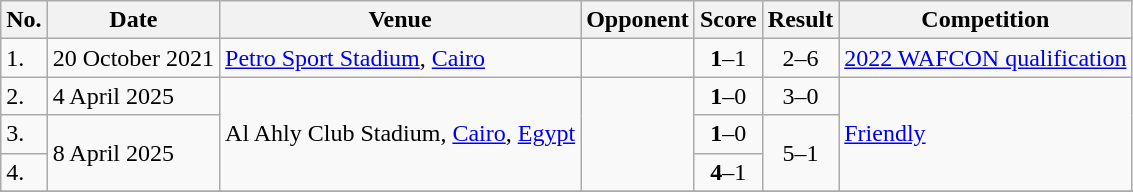<table class="wikitable">
<tr>
<th>No.</th>
<th>Date</th>
<th>Venue</th>
<th>Opponent</th>
<th>Score</th>
<th>Result</th>
<th>Competition</th>
</tr>
<tr>
<td>1.</td>
<td>20 October 2021</td>
<td><a href='#'>Petro Sport Stadium</a>, <a href='#'>Cairo</a></td>
<td></td>
<td align=center><strong>1</strong>–1</td>
<td align=center>2–6</td>
<td><a href='#'>2022 WAFCON qualification</a></td>
</tr>
<tr>
<td>2.</td>
<td>4 April 2025</td>
<td rowspan=3>Al Ahly Club Stadium, <a href='#'>Cairo</a>, <a href='#'>Egypt</a></td>
<td rowspan=3></td>
<td align=center><strong>1</strong>–0</td>
<td align=center>3–0</td>
<td rowspan=3><a href='#'>Friendly</a></td>
</tr>
<tr>
<td>3.</td>
<td rowspan=2>8 April 2025</td>
<td align=center><strong>1</strong>–0</td>
<td align=center rowspan=2>5–1</td>
</tr>
<tr>
<td>4.</td>
<td align=center><strong>4</strong>–1</td>
</tr>
<tr>
</tr>
</table>
